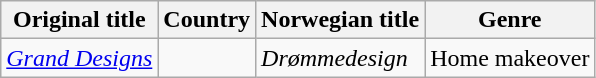<table class="wikitable">
<tr>
<th>Original title</th>
<th>Country</th>
<th>Norwegian title</th>
<th>Genre</th>
</tr>
<tr>
<td><em><a href='#'>Grand Designs</a></em></td>
<td></td>
<td><em>Drømmedesign</em></td>
<td>Home makeover</td>
</tr>
</table>
